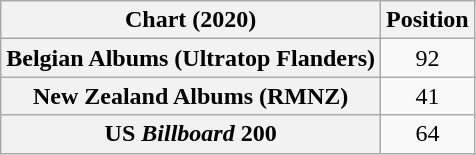<table class="wikitable sortable plainrowheaders" style="text-align:center">
<tr>
<th scope="col">Chart (2020)</th>
<th scope="col">Position</th>
</tr>
<tr>
<th scope="row">Belgian Albums (Ultratop Flanders)</th>
<td>92</td>
</tr>
<tr>
<th scope="row">New Zealand Albums (RMNZ)</th>
<td>41</td>
</tr>
<tr>
<th scope="row">US <em>Billboard</em> 200</th>
<td>64</td>
</tr>
</table>
